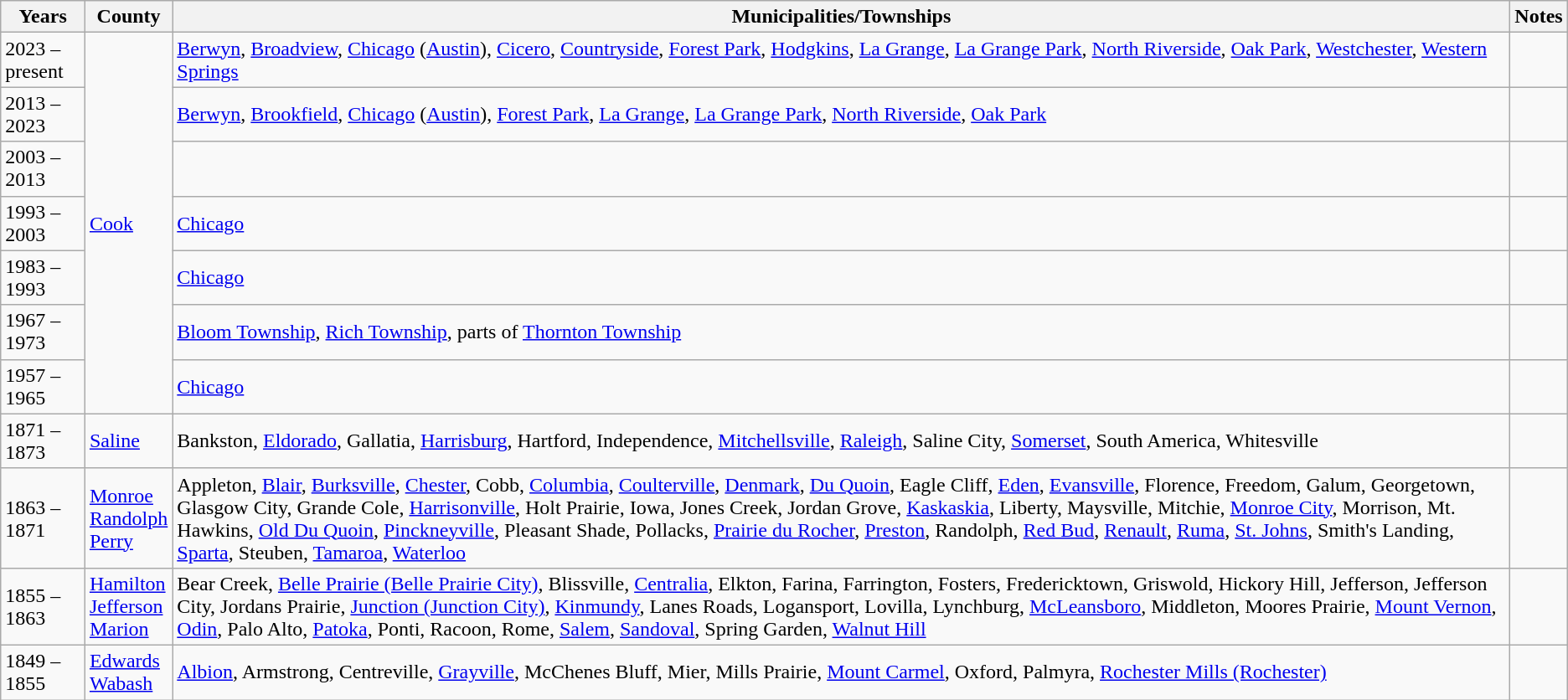<table class=wikitable>
<tr valign=bottom>
<th>Years</th>
<th>County</th>
<th>Municipalities/Townships</th>
<th>Notes</th>
</tr>
<tr>
<td>2023 – present</td>
<td rowspan=7><a href='#'>Cook</a></td>
<td><a href='#'>Berwyn</a>, <a href='#'>Broadview</a>, <a href='#'>Chicago</a> (<a href='#'>Austin</a>), <a href='#'>Cicero</a>, <a href='#'>Countryside</a>, <a href='#'>Forest Park</a>, <a href='#'>Hodgkins</a>, <a href='#'>La Grange</a>, <a href='#'>La Grange Park</a>, <a href='#'>North Riverside</a>, <a href='#'>Oak Park</a>, <a href='#'>Westchester</a>, <a href='#'>Western Springs</a></td>
<td></td>
</tr>
<tr>
<td>2013 – 2023</td>
<td><a href='#'>Berwyn</a>, <a href='#'>Brookfield</a>, <a href='#'>Chicago</a> (<a href='#'>Austin</a>), <a href='#'>Forest Park</a>, <a href='#'>La Grange</a>, <a href='#'>La Grange Park</a>, <a href='#'>North Riverside</a>, <a href='#'>Oak Park</a></td>
<td></td>
</tr>
<tr>
<td>2003 – 2013</td>
<td></td>
<td></td>
</tr>
<tr>
<td>1993 – 2003</td>
<td><a href='#'>Chicago</a></td>
<td></td>
</tr>
<tr>
<td>1983 – 1993</td>
<td><a href='#'>Chicago</a></td>
<td></td>
</tr>
<tr>
<td>1967 – 1973</td>
<td><a href='#'>Bloom Township</a>, <a href='#'>Rich Township</a>, parts of <a href='#'>Thornton Township</a></td>
<td></td>
</tr>
<tr>
<td>1957 – 1965</td>
<td><a href='#'>Chicago</a></td>
<td></td>
</tr>
<tr>
<td>1871 – 1873</td>
<td><a href='#'>Saline</a></td>
<td>Bankston, <a href='#'>Eldorado</a>, Gallatia, <a href='#'>Harrisburg</a>, Hartford, Independence, <a href='#'>Mitchellsville</a>, <a href='#'>Raleigh</a>, Saline City, <a href='#'>Somerset</a>, South America, Whitesville</td>
<td></td>
</tr>
<tr>
<td>1863 – 1871</td>
<td><a href='#'>Monroe</a><br><a href='#'>Randolph</a><br><a href='#'>Perry</a></td>
<td>Appleton, <a href='#'>Blair</a>, <a href='#'>Burksville</a>, <a href='#'>Chester</a>, Cobb, <a href='#'>Columbia</a>, <a href='#'>Coulterville</a>, <a href='#'>Denmark</a>, <a href='#'>Du Quoin</a>, Eagle Cliff, <a href='#'>Eden</a>, <a href='#'>Evansville</a>, Florence, Freedom, Galum, Georgetown, Glasgow City, Grande Cole, <a href='#'>Harrisonville</a>, Holt Prairie, Iowa, Jones Creek, Jordan Grove, <a href='#'>Kaskaskia</a>, Liberty, Maysville, Mitchie, <a href='#'>Monroe City</a>, Morrison, Mt. Hawkins, <a href='#'>Old Du Quoin</a>, <a href='#'>Pinckneyville</a>, Pleasant Shade, Pollacks, <a href='#'>Prairie du Rocher</a>, <a href='#'>Preston</a>, Randolph, <a href='#'>Red Bud</a>, <a href='#'>Renault</a>, <a href='#'>Ruma</a>, <a href='#'>St. Johns</a>, Smith's Landing, <a href='#'>Sparta</a>, Steuben, <a href='#'>Tamaroa</a>, <a href='#'>Waterloo</a></td>
<td></td>
</tr>
<tr>
<td>1855 – 1863</td>
<td><a href='#'>Hamilton</a><br><a href='#'>Jefferson</a><br><a href='#'>Marion</a></td>
<td>Bear Creek, <a href='#'>Belle Prairie (Belle Prairie City)</a>, Blissville, <a href='#'>Centralia</a>, Elkton, Farina, Farrington, Fosters, Fredericktown, Griswold, Hickory Hill, Jefferson, Jefferson City, Jordans Prairie, <a href='#'>Junction (Junction City)</a>, <a href='#'>Kinmundy</a>, Lanes Roads, Logansport, Lovilla, Lynchburg, <a href='#'>McLeansboro</a>, Middleton, Moores Prairie, <a href='#'>Mount Vernon</a>, <a href='#'>Odin</a>, Palo Alto, <a href='#'>Patoka</a>, Ponti, Racoon, Rome, <a href='#'>Salem</a>, <a href='#'>Sandoval</a>, Spring Garden, <a href='#'>Walnut Hill</a></td>
<td></td>
</tr>
<tr>
<td>1849 – 1855</td>
<td><a href='#'>Edwards</a><br><a href='#'>Wabash</a></td>
<td><a href='#'>Albion</a>, Armstrong, Centreville, <a href='#'>Grayville</a>, McChenes Bluff, Mier, Mills Prairie, <a href='#'>Mount Carmel</a>, Oxford, Palmyra, <a href='#'>Rochester Mills (Rochester)</a></td>
<td></td>
</tr>
</table>
